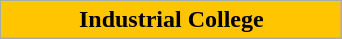<table class="wikitable">
<tr>
<th rowspan="2" width="220" style="background-color: #ffc500;"><span> Industrial College</span></th>
</tr>
<tr>
</tr>
</table>
